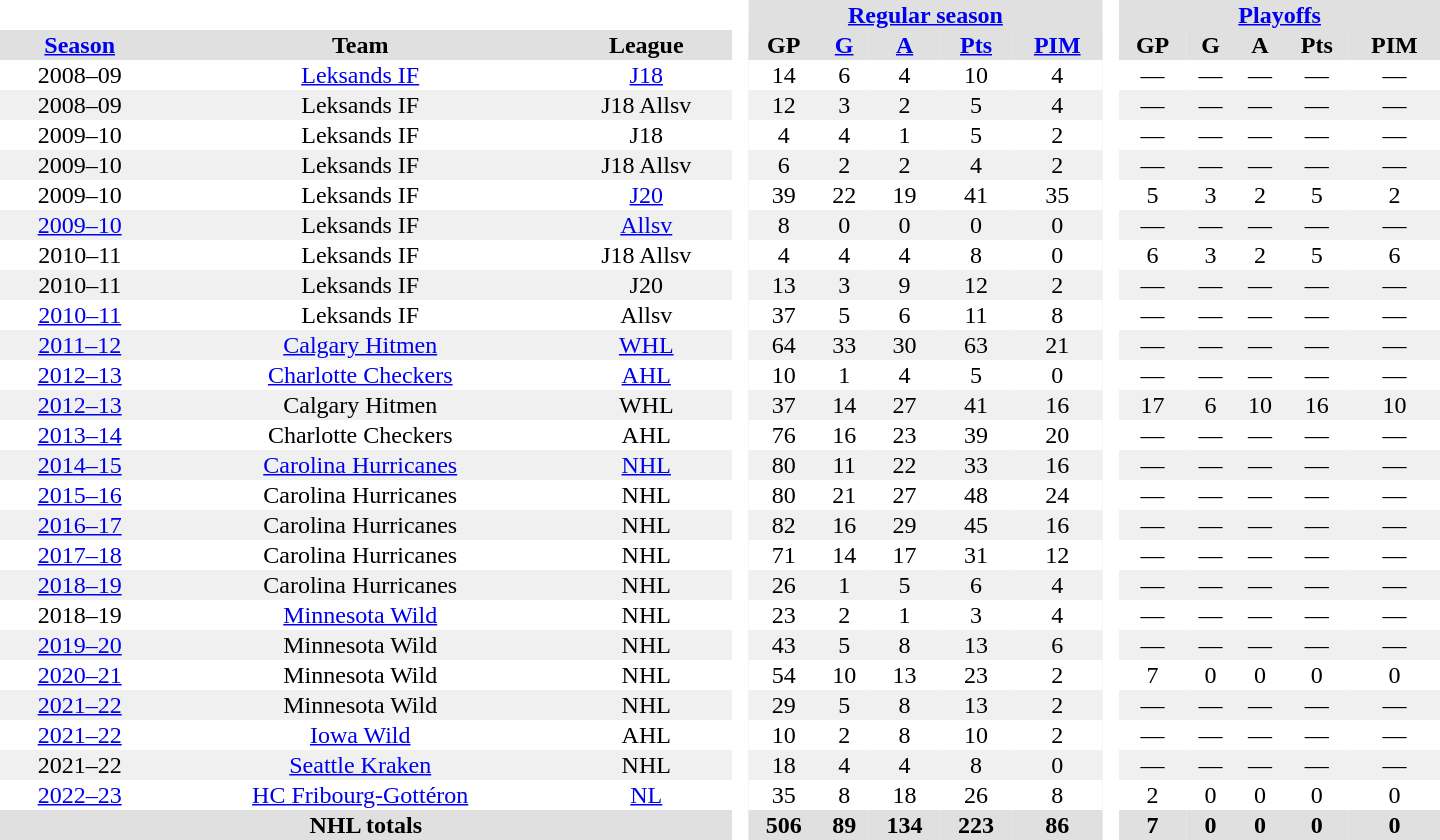<table border="0" cellpadding="1" cellspacing="0" style="text-align:center; width:60em;">
<tr style="background:#e0e0e0;">
<th colspan="3" bgcolor="#ffffff"> </th>
<th rowspan="99" bgcolor="#ffffff"> </th>
<th colspan="5"><a href='#'>Regular season</a></th>
<th rowspan="99" bgcolor="#ffffff"> </th>
<th colspan="5"><a href='#'>Playoffs</a></th>
</tr>
<tr style="background:#e0e0e0;">
<th><a href='#'>Season</a></th>
<th>Team</th>
<th>League</th>
<th>GP</th>
<th><a href='#'>G</a></th>
<th><a href='#'>A</a></th>
<th><a href='#'>Pts</a></th>
<th><a href='#'>PIM</a></th>
<th>GP</th>
<th>G</th>
<th>A</th>
<th>Pts</th>
<th>PIM</th>
</tr>
<tr>
<td>2008–09</td>
<td><a href='#'>Leksands IF</a></td>
<td><a href='#'>J18</a></td>
<td>14</td>
<td>6</td>
<td>4</td>
<td>10</td>
<td>4</td>
<td>—</td>
<td>—</td>
<td>—</td>
<td>—</td>
<td>—</td>
</tr>
<tr bgcolor="#f0f0f0">
<td>2008–09</td>
<td>Leksands IF</td>
<td>J18 Allsv</td>
<td>12</td>
<td>3</td>
<td>2</td>
<td>5</td>
<td>4</td>
<td>—</td>
<td>—</td>
<td>—</td>
<td>—</td>
<td>—</td>
</tr>
<tr>
<td>2009–10</td>
<td>Leksands IF</td>
<td>J18</td>
<td>4</td>
<td>4</td>
<td>1</td>
<td>5</td>
<td>2</td>
<td>—</td>
<td>—</td>
<td>—</td>
<td>—</td>
<td>—</td>
</tr>
<tr bgcolor="#f0f0f0">
<td>2009–10</td>
<td>Leksands IF</td>
<td>J18 Allsv</td>
<td>6</td>
<td>2</td>
<td>2</td>
<td>4</td>
<td>2</td>
<td>—</td>
<td>—</td>
<td>—</td>
<td>—</td>
<td>—</td>
</tr>
<tr>
<td>2009–10</td>
<td>Leksands IF</td>
<td><a href='#'>J20</a></td>
<td>39</td>
<td>22</td>
<td>19</td>
<td>41</td>
<td>35</td>
<td>5</td>
<td>3</td>
<td>2</td>
<td>5</td>
<td>2</td>
</tr>
<tr bgcolor="#f0f0f0">
<td><a href='#'>2009–10</a></td>
<td>Leksands IF</td>
<td><a href='#'>Allsv</a></td>
<td>8</td>
<td>0</td>
<td>0</td>
<td>0</td>
<td>0</td>
<td>—</td>
<td>—</td>
<td>—</td>
<td>—</td>
<td>—</td>
</tr>
<tr>
<td>2010–11</td>
<td>Leksands IF</td>
<td>J18 Allsv</td>
<td>4</td>
<td>4</td>
<td>4</td>
<td>8</td>
<td>0</td>
<td>6</td>
<td>3</td>
<td>2</td>
<td>5</td>
<td>6</td>
</tr>
<tr bgcolor="#f0f0f0">
<td>2010–11</td>
<td>Leksands IF</td>
<td>J20</td>
<td>13</td>
<td>3</td>
<td>9</td>
<td>12</td>
<td>2</td>
<td>—</td>
<td>—</td>
<td>—</td>
<td>—</td>
<td>—</td>
</tr>
<tr>
<td><a href='#'>2010–11</a></td>
<td>Leksands IF</td>
<td>Allsv</td>
<td>37</td>
<td>5</td>
<td>6</td>
<td>11</td>
<td>8</td>
<td>—</td>
<td>—</td>
<td>—</td>
<td>—</td>
<td>—</td>
</tr>
<tr bgcolor="#f0f0f0">
<td><a href='#'>2011–12</a></td>
<td><a href='#'>Calgary Hitmen</a></td>
<td><a href='#'>WHL</a></td>
<td>64</td>
<td>33</td>
<td>30</td>
<td>63</td>
<td>21</td>
<td>—</td>
<td>—</td>
<td>—</td>
<td>—</td>
<td>—</td>
</tr>
<tr>
<td><a href='#'>2012–13</a></td>
<td><a href='#'>Charlotte Checkers</a></td>
<td><a href='#'>AHL</a></td>
<td>10</td>
<td>1</td>
<td>4</td>
<td>5</td>
<td>0</td>
<td>—</td>
<td>—</td>
<td>—</td>
<td>—</td>
<td>—</td>
</tr>
<tr bgcolor="#f0f0f0">
<td><a href='#'>2012–13</a></td>
<td>Calgary Hitmen</td>
<td>WHL</td>
<td>37</td>
<td>14</td>
<td>27</td>
<td>41</td>
<td>16</td>
<td>17</td>
<td>6</td>
<td>10</td>
<td>16</td>
<td>10</td>
</tr>
<tr>
<td><a href='#'>2013–14</a></td>
<td>Charlotte Checkers</td>
<td>AHL</td>
<td>76</td>
<td>16</td>
<td>23</td>
<td>39</td>
<td>20</td>
<td>—</td>
<td>—</td>
<td>—</td>
<td>—</td>
<td>—</td>
</tr>
<tr bgcolor="#f0f0f0">
<td><a href='#'>2014–15</a></td>
<td><a href='#'>Carolina Hurricanes</a></td>
<td><a href='#'>NHL</a></td>
<td>80</td>
<td>11</td>
<td>22</td>
<td>33</td>
<td>16</td>
<td>—</td>
<td>—</td>
<td>—</td>
<td>—</td>
<td>—</td>
</tr>
<tr>
<td><a href='#'>2015–16</a></td>
<td>Carolina Hurricanes</td>
<td>NHL</td>
<td>80</td>
<td>21</td>
<td>27</td>
<td>48</td>
<td>24</td>
<td>—</td>
<td>—</td>
<td>—</td>
<td>—</td>
<td>—</td>
</tr>
<tr bgcolor="#f0f0f0">
<td><a href='#'>2016–17</a></td>
<td>Carolina Hurricanes</td>
<td>NHL</td>
<td>82</td>
<td>16</td>
<td>29</td>
<td>45</td>
<td>16</td>
<td>—</td>
<td>—</td>
<td>—</td>
<td>—</td>
<td>—</td>
</tr>
<tr>
<td><a href='#'>2017–18</a></td>
<td>Carolina Hurricanes</td>
<td>NHL</td>
<td>71</td>
<td>14</td>
<td>17</td>
<td>31</td>
<td>12</td>
<td>—</td>
<td>—</td>
<td>—</td>
<td>—</td>
<td>—</td>
</tr>
<tr bgcolor="#f0f0f0">
<td><a href='#'>2018–19</a></td>
<td>Carolina Hurricanes</td>
<td>NHL</td>
<td>26</td>
<td>1</td>
<td>5</td>
<td>6</td>
<td>4</td>
<td>—</td>
<td>—</td>
<td>—</td>
<td>—</td>
<td>—</td>
</tr>
<tr>
<td>2018–19</td>
<td><a href='#'>Minnesota Wild</a></td>
<td>NHL</td>
<td>23</td>
<td>2</td>
<td>1</td>
<td>3</td>
<td>4</td>
<td>—</td>
<td>—</td>
<td>—</td>
<td>—</td>
<td>—</td>
</tr>
<tr bgcolor="#f0f0f0">
<td><a href='#'>2019–20</a></td>
<td>Minnesota Wild</td>
<td>NHL</td>
<td>43</td>
<td>5</td>
<td>8</td>
<td>13</td>
<td>6</td>
<td>—</td>
<td>—</td>
<td>—</td>
<td>—</td>
<td>—</td>
</tr>
<tr>
<td><a href='#'>2020–21</a></td>
<td>Minnesota Wild</td>
<td>NHL</td>
<td>54</td>
<td>10</td>
<td>13</td>
<td>23</td>
<td>2</td>
<td>7</td>
<td>0</td>
<td>0</td>
<td>0</td>
<td>0</td>
</tr>
<tr bgcolor="#f0f0f0">
<td><a href='#'>2021–22</a></td>
<td>Minnesota Wild</td>
<td>NHL</td>
<td>29</td>
<td>5</td>
<td>8</td>
<td>13</td>
<td>2</td>
<td>—</td>
<td>—</td>
<td>—</td>
<td>—</td>
<td>—</td>
</tr>
<tr>
<td><a href='#'>2021–22</a></td>
<td><a href='#'>Iowa Wild</a></td>
<td>AHL</td>
<td>10</td>
<td>2</td>
<td>8</td>
<td>10</td>
<td>2</td>
<td>—</td>
<td>—</td>
<td>—</td>
<td>—</td>
<td>—</td>
</tr>
<tr bgcolor="#f0f0f0">
<td>2021–22</td>
<td><a href='#'>Seattle Kraken</a></td>
<td>NHL</td>
<td>18</td>
<td>4</td>
<td>4</td>
<td>8</td>
<td>0</td>
<td>—</td>
<td>—</td>
<td>—</td>
<td>—</td>
<td>—</td>
</tr>
<tr>
<td><a href='#'>2022–23</a></td>
<td><a href='#'>HC Fribourg-Gottéron</a></td>
<td><a href='#'>NL</a></td>
<td>35</td>
<td>8</td>
<td>18</td>
<td>26</td>
<td>8</td>
<td>2</td>
<td>0</td>
<td>0</td>
<td>0</td>
<td>0</td>
</tr>
<tr bgcolor="#e0e0e0">
<th colspan="3">NHL totals</th>
<th>506</th>
<th>89</th>
<th>134</th>
<th>223</th>
<th>86</th>
<th>7</th>
<th>0</th>
<th>0</th>
<th>0</th>
<th>0</th>
</tr>
</table>
